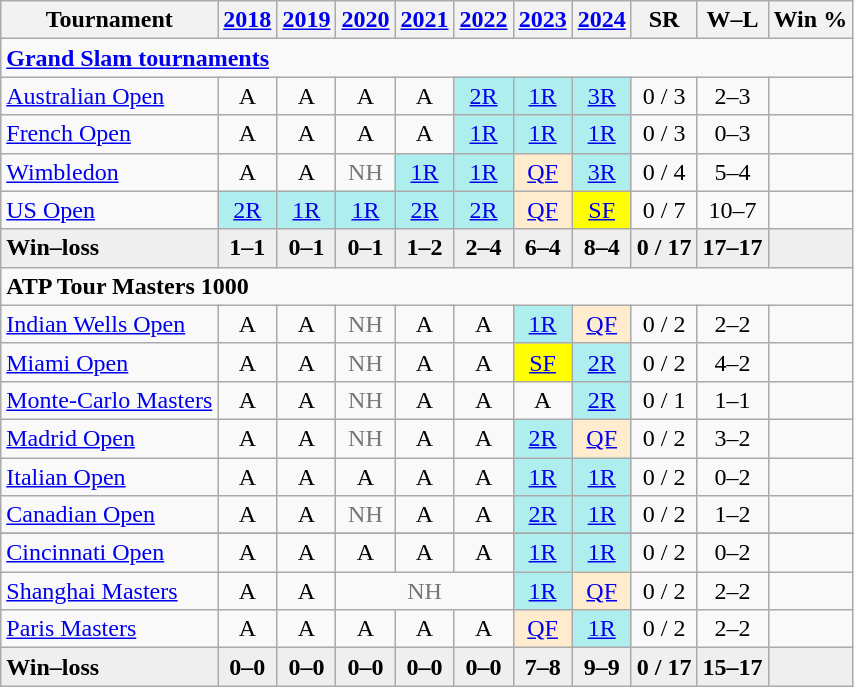<table class="wikitable" style="text-align:center">
<tr>
<th>Tournament</th>
<th><a href='#'>2018</a></th>
<th><a href='#'>2019</a></th>
<th><a href='#'>2020</a></th>
<th><a href='#'>2021</a></th>
<th><a href='#'>2022</a></th>
<th><a href='#'>2023</a></th>
<th><a href='#'>2024</a></th>
<th>SR</th>
<th>W–L</th>
<th>Win %</th>
</tr>
<tr>
<td colspan="12" style="text-align:left"><a href='#'><strong>Grand Slam tournaments</strong></a></td>
</tr>
<tr>
<td align="left"><a href='#'>Australian Open</a></td>
<td>A</td>
<td>A</td>
<td>A</td>
<td>A</td>
<td bgcolor=afeeee><a href='#'>2R</a></td>
<td bgcolor=afeeee><a href='#'>1R</a></td>
<td bgcolor=afeeee><a href='#'>3R</a></td>
<td>0 / 3</td>
<td>2–3</td>
<td></td>
</tr>
<tr>
<td align="left"><a href='#'>French Open</a></td>
<td>A</td>
<td>A</td>
<td>A</td>
<td>A</td>
<td bgcolor=afeeee><a href='#'>1R</a></td>
<td bgcolor=afeeee><a href='#'>1R</a></td>
<td bgcolor=afeeee><a href='#'>1R</a></td>
<td>0 / 3</td>
<td>0–3</td>
<td></td>
</tr>
<tr>
<td align="left"><a href='#'>Wimbledon</a></td>
<td>A</td>
<td>A</td>
<td style=color:#767676>NH</td>
<td bgcolor=afeeee><a href='#'>1R</a></td>
<td bgcolor=afeeee><a href='#'>1R</a></td>
<td bgcolor=ffebcd><a href='#'>QF</a></td>
<td bgcolor=afeeee><a href='#'>3R</a></td>
<td>0 / 4</td>
<td>5–4</td>
<td></td>
</tr>
<tr>
<td align="left"><a href='#'>US Open</a></td>
<td bgcolor=afeeee><a href='#'>2R</a></td>
<td bgcolor=afeeee><a href='#'>1R</a></td>
<td bgcolor=afeeee><a href='#'>1R</a></td>
<td bgcolor=afeeee><a href='#'>2R</a></td>
<td bgcolor=afeeee><a href='#'>2R</a></td>
<td bgcolor=ffebcd><a href='#'>QF</a></td>
<td bgcolor=yellow><a href='#'>SF</a></td>
<td>0 / 7</td>
<td>10–7</td>
<td></td>
</tr>
<tr style="font-weight:bold;background:#efefef">
<td style="text-align:left">Win–loss</td>
<td>1–1</td>
<td>0–1</td>
<td>0–1</td>
<td>1–2</td>
<td>2–4</td>
<td>6–4</td>
<td>8–4</td>
<td>0 / 17</td>
<td>17–17</td>
<td></td>
</tr>
<tr>
<td colspan="12" align="left"><strong>ATP Tour Masters 1000</strong></td>
</tr>
<tr>
<td align=left><a href='#'>Indian Wells Open</a></td>
<td>A</td>
<td>A</td>
<td style=color:#767676>NH</td>
<td>A</td>
<td>A</td>
<td bgcolor=afeeee><a href='#'>1R</a></td>
<td bgcolor=ffebcd><a href='#'>QF</a></td>
<td>0 / 2</td>
<td>2–2</td>
<td></td>
</tr>
<tr>
<td align=left><a href='#'>Miami Open</a></td>
<td>A</td>
<td>A</td>
<td style=color:#767676>NH</td>
<td>A</td>
<td>A</td>
<td bgcolor=yellow><a href='#'>SF</a></td>
<td bgcolor=afeeee><a href='#'>2R</a></td>
<td>0 / 2</td>
<td>4–2</td>
<td></td>
</tr>
<tr>
<td align=left><a href='#'>Monte-Carlo Masters</a></td>
<td>A</td>
<td>A</td>
<td style=color:#767676>NH</td>
<td>A</td>
<td>A</td>
<td>A</td>
<td bgcolor=afeeee><a href='#'>2R</a></td>
<td>0 / 1</td>
<td>1–1</td>
<td></td>
</tr>
<tr>
<td align=left><a href='#'>Madrid Open</a></td>
<td>A</td>
<td>A</td>
<td style=color:#767676>NH</td>
<td>A</td>
<td>A</td>
<td bgcolor=afeeee><a href='#'>2R</a></td>
<td bgcolor=ffebcd><a href='#'>QF</a></td>
<td>0 / 2</td>
<td>3–2</td>
<td></td>
</tr>
<tr>
<td align=left><a href='#'>Italian Open</a></td>
<td>A</td>
<td>A</td>
<td>A</td>
<td>A</td>
<td>A</td>
<td bgcolor=afeeee><a href='#'>1R</a></td>
<td bgcolor=afeeee><a href='#'>1R</a></td>
<td>0 / 2</td>
<td>0–2</td>
<td></td>
</tr>
<tr>
<td align=left><a href='#'>Canadian Open</a></td>
<td>A</td>
<td>A</td>
<td style=color:#767676>NH</td>
<td>A</td>
<td>A</td>
<td bgcolor=afeeee><a href='#'>2R</a></td>
<td bgcolor=afeeee><a href='#'>1R</a></td>
<td>0 / 2</td>
<td>1–2</td>
<td></td>
</tr>
<tr>
</tr>
<tr>
<td align=left><a href='#'>Cincinnati Open</a></td>
<td>A</td>
<td>A</td>
<td>A</td>
<td>A</td>
<td>A</td>
<td bgcolor=afeeee><a href='#'>1R</a></td>
<td bgcolor=afeeee><a href='#'>1R</a></td>
<td>0 / 2</td>
<td>0–2</td>
<td></td>
</tr>
<tr>
<td align=left><a href='#'>Shanghai Masters</a></td>
<td>A</td>
<td>A</td>
<td colspan=3 style=color:#767676>NH</td>
<td bgcolor=afeeee><a href='#'>1R</a></td>
<td bgcolor=ffebcd><a href='#'>QF</a></td>
<td>0 / 2</td>
<td>2–2</td>
<td></td>
</tr>
<tr>
<td align=left><a href='#'>Paris Masters</a></td>
<td>A</td>
<td>A</td>
<td>A</td>
<td>A</td>
<td>A</td>
<td bgcolor=ffebcd><a href='#'>QF</a></td>
<td bgcolor= afeeee><a href='#'>1R</a></td>
<td>0 / 2</td>
<td>2–2</td>
<td></td>
</tr>
<tr style=font-weight:bold;background:#efefef>
<td style=text-align:left>Win–loss</td>
<td>0–0</td>
<td>0–0</td>
<td>0–0</td>
<td>0–0</td>
<td>0–0</td>
<td>7–8</td>
<td>9–9</td>
<td>0 / 17</td>
<td>15–17</td>
<td></td>
</tr>
</table>
